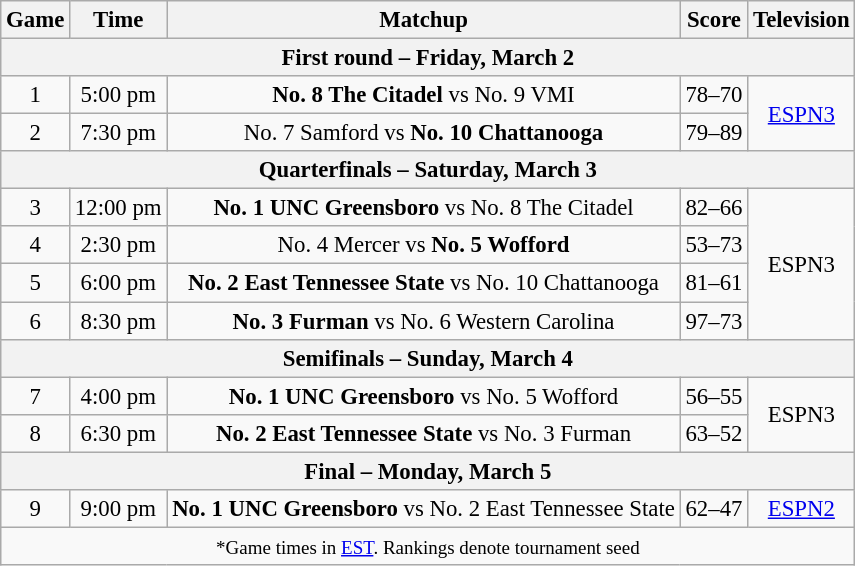<table class="wikitable" style="font-size: 95%;text-align:center">
<tr>
<th>Game</th>
<th>Time</th>
<th>Matchup</th>
<th>Score</th>
<th>Television</th>
</tr>
<tr>
<th colspan=5>First round – Friday, March 2</th>
</tr>
<tr>
<td>1</td>
<td>5:00 pm</td>
<td><strong>No. 8 The Citadel</strong> vs No. 9 VMI</td>
<td>78–70</td>
<td rowspan=2><a href='#'>ESPN3</a></td>
</tr>
<tr>
<td>2</td>
<td>7:30 pm</td>
<td>No. 7 Samford vs <strong>No. 10 Chattanooga</strong></td>
<td>79–89</td>
</tr>
<tr>
<th colspan=5>Quarterfinals – Saturday, March 3</th>
</tr>
<tr>
<td>3</td>
<td>12:00 pm</td>
<td><strong>No. 1 UNC Greensboro</strong> vs No. 8 The Citadel</td>
<td>82–66</td>
<td rowspan=4>ESPN3</td>
</tr>
<tr>
<td>4</td>
<td>2:30 pm</td>
<td>No. 4 Mercer vs <strong>No. 5 Wofford</strong></td>
<td>53–73</td>
</tr>
<tr>
<td>5</td>
<td>6:00 pm</td>
<td><strong>No. 2 East Tennessee State</strong> vs No. 10 Chattanooga</td>
<td>81–61</td>
</tr>
<tr>
<td>6</td>
<td>8:30 pm</td>
<td><strong>No. 3 Furman</strong> vs No. 6 Western Carolina</td>
<td>97–73</td>
</tr>
<tr>
<th colspan=5>Semifinals – Sunday, March 4</th>
</tr>
<tr>
<td>7</td>
<td>4:00 pm</td>
<td><strong>No. 1 UNC Greensboro</strong> vs No. 5 Wofford</td>
<td>56–55</td>
<td rowspan=2>ESPN3</td>
</tr>
<tr>
<td>8</td>
<td>6:30 pm</td>
<td><strong>No. 2 East Tennessee State</strong> vs No. 3 Furman</td>
<td>63–52</td>
</tr>
<tr>
<th colspan=5>Final – Monday, March 5</th>
</tr>
<tr>
<td>9</td>
<td>9:00 pm</td>
<td><strong>No. 1 UNC Greensboro</strong> vs No. 2 East Tennessee State</td>
<td>62–47</td>
<td><a href='#'>ESPN2</a></td>
</tr>
<tr>
<td colspan=5><small>*Game times in <a href='#'>EST</a>. Rankings denote tournament seed</small></td>
</tr>
</table>
